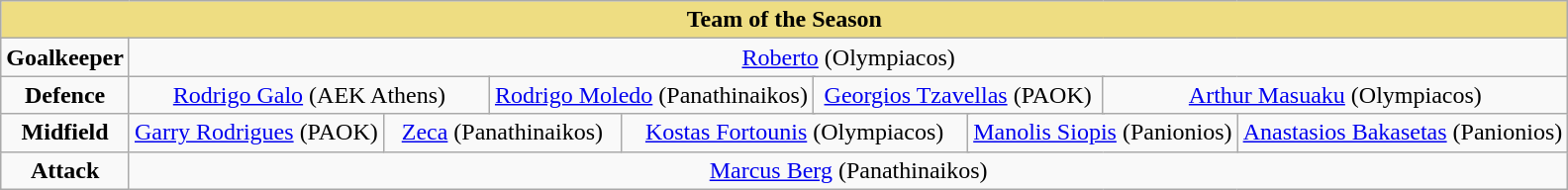<table class="wikitable" style="text-align:center">
<tr>
<th colspan="21" style="background-color: #eedd82">Team of the Season</th>
</tr>
<tr>
<td><strong>Goalkeeper</strong></td>
<td colspan="20"> <a href='#'>Roberto</a> (Olympiacos)</td>
</tr>
<tr>
<td><strong>Defence</strong></td>
<td colspan="5"> <a href='#'>Rodrigo Galo</a> (AEK Athens)</td>
<td colspan="5"> <a href='#'>Rodrigo Moledo</a> (Panathinaikos)</td>
<td colspan="5"> <a href='#'>Georgios Tzavellas</a> (PAOK)</td>
<td colspan="5"> <a href='#'>Arthur Masuaku</a> (Olympiacos)</td>
</tr>
<tr>
<td><strong>Midfield</strong></td>
<td colspan="4"> <a href='#'>Garry Rodrigues</a> (PAOK)</td>
<td colspan="4"> <a href='#'>Zeca</a> (Panathinaikos)</td>
<td colspan="4"> <a href='#'>Kostas Fortounis</a> (Olympiacos)</td>
<td colspan="4"> <a href='#'>Manolis Siopis</a> (Panionios)</td>
<td colspan="4"> <a href='#'>Anastasios Bakasetas</a> (Panionios)</td>
</tr>
<tr>
<td><strong>Attack</strong></td>
<td colspan="20"> <a href='#'>Marcus Berg</a> (Panathinaikos)</td>
</tr>
</table>
